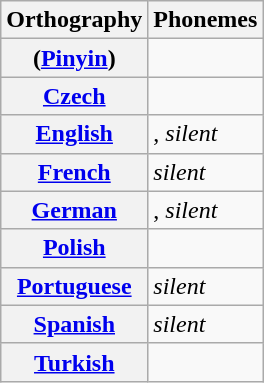<table class="wikitable mw-collapsible">
<tr>
<th>Orthography</th>
<th>Phonemes</th>
</tr>
<tr>
<th> (<a href='#'>Pinyin</a>)</th>
<td></td>
</tr>
<tr>
<th><a href='#'>Czech</a></th>
<td></td>
</tr>
<tr>
<th><a href='#'>English</a></th>
<td>, <em>silent</em></td>
</tr>
<tr>
<th><a href='#'>French</a></th>
<td><em>silent</em></td>
</tr>
<tr>
<th><a href='#'>German</a></th>
<td>, <em>silent</em></td>
</tr>
<tr>
<th><a href='#'>Polish</a></th>
<td></td>
</tr>
<tr>
<th><a href='#'>Portuguese</a></th>
<td><em>silent</em></td>
</tr>
<tr>
<th><a href='#'>Spanish</a></th>
<td><em>silent</em></td>
</tr>
<tr>
<th><a href='#'>Turkish</a></th>
<td></td>
</tr>
</table>
